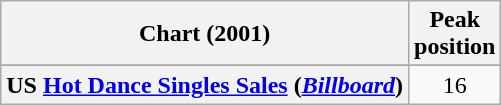<table class="wikitable sortable plainrowheaders" style="text-align:center;">
<tr>
<th scope="col">Chart (2001)</th>
<th scope="col">Peak<br>position</th>
</tr>
<tr>
</tr>
<tr>
<th scope="row">US <a href='#'>Hot Dance Singles Sales</a> (<em><a href='#'>Billboard</a></em>)</th>
<td align="center">16</td>
</tr>
</table>
